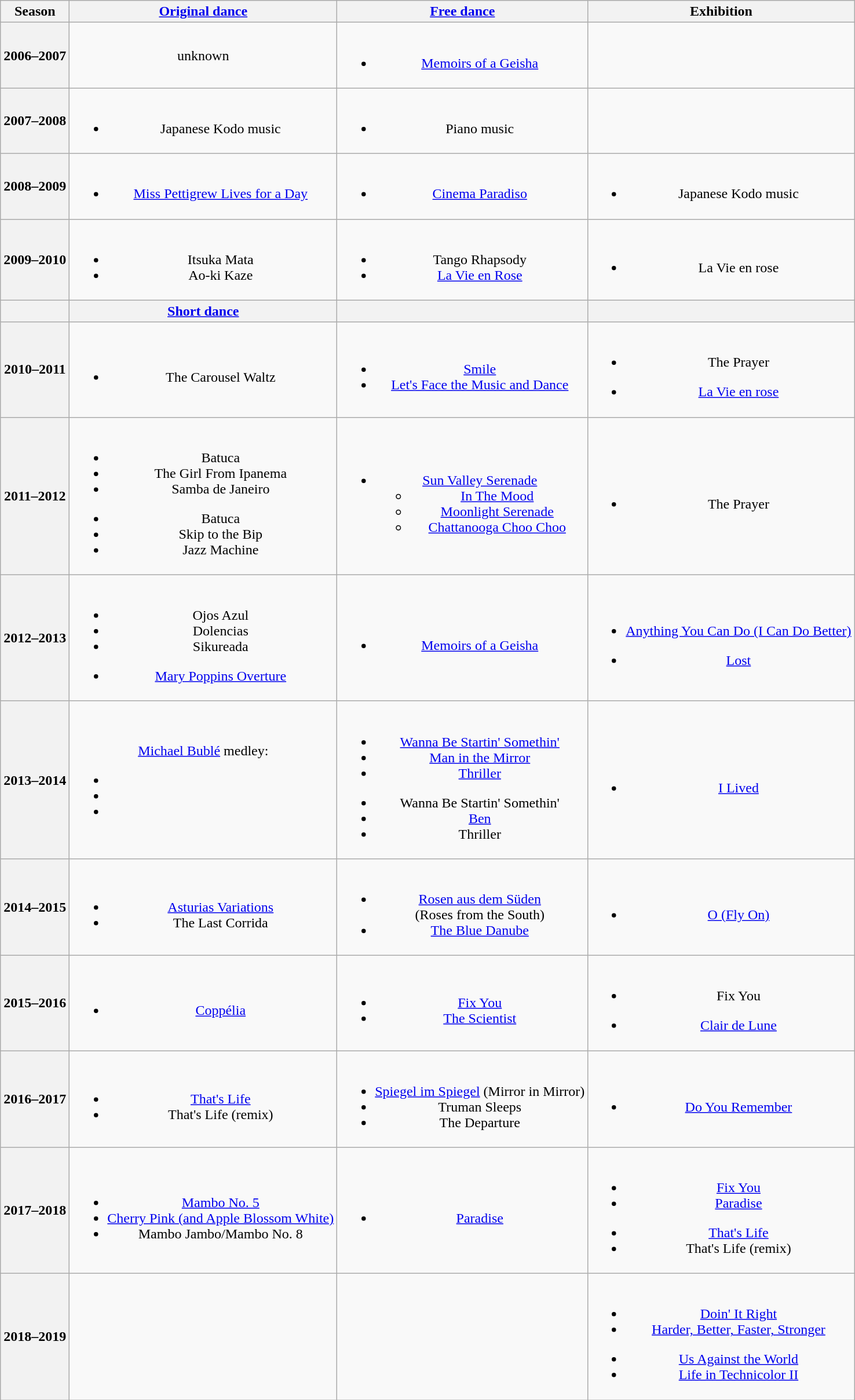<table class="wikitable" style="text-align:center">
<tr>
<th>Season</th>
<th><a href='#'>Original dance</a></th>
<th><a href='#'>Free dance</a></th>
<th>Exhibition</th>
</tr>
<tr>
<th>2006–2007 <br></th>
<td align="center">unknown</td>
<td><br><ul><li><a href='#'>Memoirs of a Geisha</a> <br></li></ul></td>
<td></td>
</tr>
<tr>
<th>2007–2008 <br></th>
<td><br><ul><li>Japanese Kodo music</li></ul></td>
<td><br><ul><li>Piano music <br></li></ul></td>
<td></td>
</tr>
<tr>
<th>2008–2009 <br></th>
<td><br><ul><li><a href='#'>Miss Pettigrew Lives for a Day</a> <br></li></ul></td>
<td><br><ul><li><a href='#'>Cinema Paradiso</a> <br></li></ul></td>
<td><br><ul><li>Japanese Kodo music</li></ul></td>
</tr>
<tr>
<th>2009–2010 <br></th>
<td><br><ul><li>Itsuka Mata <br></li><li>Ao-ki Kaze <br></li></ul></td>
<td><br><ul><li>Tango Rhapsody <br></li><li><a href='#'>La Vie en Rose</a> <br></li></ul></td>
<td><br><ul><li>La Vie en rose <br></li></ul></td>
</tr>
<tr>
<th></th>
<th><a href='#'>Short dance</a></th>
<th></th>
<th></th>
</tr>
<tr>
<th>2010–2011 <br></th>
<td><br><ul><li>The Carousel Waltz <br></li></ul></td>
<td><br><ul><li><a href='#'>Smile</a> <br></li><li><a href='#'>Let's Face the Music and Dance</a> <br></li></ul></td>
<td><br><ul><li>The Prayer <br></li></ul><ul><li><a href='#'>La Vie en rose</a> <br></li></ul></td>
</tr>
<tr>
<th>2011–2012 <br></th>
<td><br><ul><li> Batuca <br></li><li> The Girl From Ipanema <br></li><li> Samba de Janeiro <br></li></ul><ul><li>Batuca <br></li><li>Skip to the Bip <br> </li><li>Jazz Machine <br></li></ul></td>
<td><br><ul><li><a href='#'>Sun Valley Serenade</a> <br><ul><li><a href='#'>In The Mood</a></li><li><a href='#'>Moonlight Serenade</a></li><li><a href='#'>Chattanooga Choo Choo</a></li></ul></li></ul></td>
<td><br><ul><li>The Prayer <br></li></ul></td>
</tr>
<tr>
<th>2012–2013 <br></th>
<td><br><ul><li> Ojos Azul <br></li><li> Dolencias <br></li><li> Sikureada <br></li></ul><ul><li> <a href='#'>Mary Poppins Overture</a> <br></li></ul></td>
<td><br><ul><li><a href='#'>Memoirs of a Geisha</a> <br></li></ul></td>
<td><br><ul><li><a href='#'>Anything You Can Do (I Can Do Better)</a> <br></li></ul><ul><li><a href='#'>Lost</a> <br></li></ul></td>
</tr>
<tr>
<th>2013–2014 <br></th>
<td><br><a href='#'>Michael Bublé</a> medley:<ul><li></li><li></li><li></li></ul></td>
<td><br><ul><li><a href='#'>Wanna Be Startin' Somethin'</a> <br></li><li><a href='#'>Man in the Mirror</a> <br></li><li><a href='#'>Thriller</a> <br></li></ul><ul><li>Wanna Be Startin' Somethin' <br></li><li><a href='#'>Ben</a> <br></li><li>Thriller <br></li></ul></td>
<td><br><ul><li><a href='#'>I Lived</a> <br></li></ul></td>
</tr>
<tr>
<th>2014–2015 <br></th>
<td><br><ul><li> <a href='#'>Asturias Variations</a> <br></li><li> The Last Corrida</li></ul></td>
<td><br><ul><li><a href='#'>Rosen aus dem Süden</a> <br> (Roses from the South) <br></li><li><a href='#'>The Blue Danube</a> <br></li></ul></td>
<td><br><ul><li><a href='#'>O (Fly On)</a> <br></li></ul></td>
</tr>
<tr>
<th>2015–2016 <br></th>
<td><br><ul><li> <a href='#'>Coppélia</a> <br></li></ul></td>
<td><br><ul><li><a href='#'>Fix You</a> <br></li><li><a href='#'>The Scientist</a> <br></li></ul></td>
<td><br><ul><li>Fix You <br></li></ul><ul><li><a href='#'>Clair de Lune</a> <br></li></ul></td>
</tr>
<tr>
<th>2016–2017 <br></th>
<td><br><ul><li> <a href='#'>That's Life</a> <br></li><li> That's Life (remix) <br></li></ul></td>
<td><br><ul><li><a href='#'>Spiegel im Spiegel</a> (Mirror in Mirror) <br></li><li>Truman Sleeps <br> </li><li>The Departure <br></li></ul></td>
<td><br><ul><li><a href='#'>Do You Remember</a> <br></li></ul></td>
</tr>
<tr>
<th>2017–2018 <br></th>
<td><br><ul><li> <a href='#'>Mambo No. 5</a> <br> </li><li> <a href='#'>Cherry Pink (and Apple Blossom White)</a> <br> </li><li> Mambo Jambo/Mambo No. 8 <br> </li></ul></td>
<td><br><ul><li><a href='#'>Paradise</a> <br> </li></ul></td>
<td><br><ul><li><a href='#'>Fix You</a></li><li><a href='#'>Paradise</a> <br> </li></ul><ul><li><a href='#'>That's Life</a> <br></li><li>That's Life (remix) <br></li></ul></td>
</tr>
<tr>
<th>2018–2019 <br></th>
<td></td>
<td></td>
<td><br><ul><li><a href='#'>Doin' It Right</a></li><li><a href='#'>Harder, Better, Faster, Stronger</a> <br> </li></ul><ul><li><a href='#'>Us Against the World</a></li><li><a href='#'>Life in Technicolor II</a> <br> </li></ul></td>
</tr>
</table>
